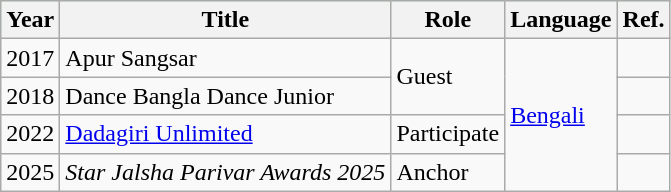<table class="wikitable sortable">
<tr style="background:#cfc; text-align:center;">
<th>Year</th>
<th>Title</th>
<th>Role</th>
<th>Language</th>
<th>Ref.</th>
</tr>
<tr>
<td>2017</td>
<td>Apur Sangsar</td>
<td rowspan="2">Guest</td>
<td rowspan="5"><a href='#'>Bengali</a></td>
<td></td>
</tr>
<tr>
<td>2018</td>
<td>Dance Bangla Dance Junior</td>
<td></td>
</tr>
<tr>
<td>2022</td>
<td><a href='#'>Dadagiri Unlimited</a></td>
<td>Participate</td>
<td></td>
</tr>
<tr>
<td>2025</td>
<td><em>Star Jalsha Parivar Awards 2025</em></td>
<td>Anchor</td>
<td></td>
</tr>
</table>
